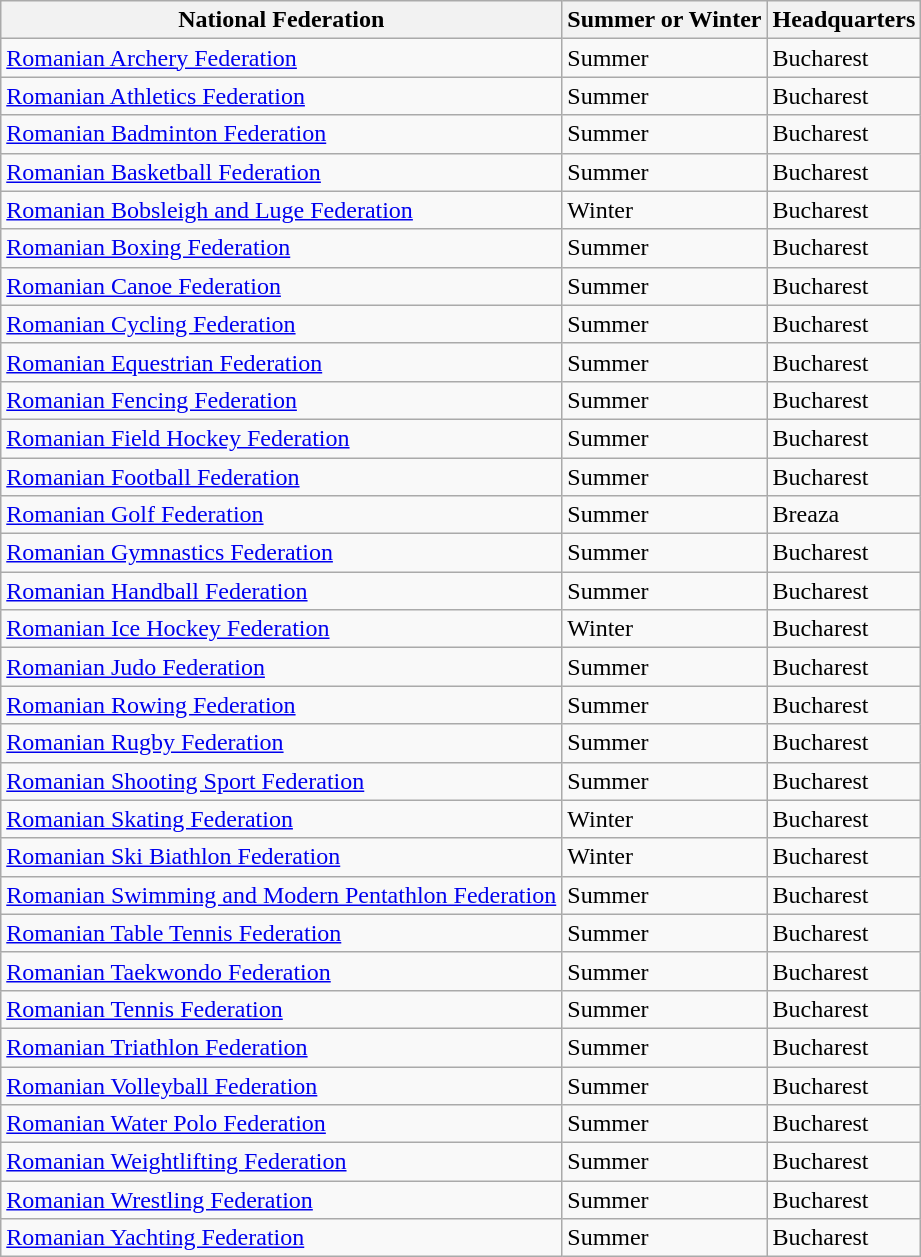<table class="wikitable sortable">
<tr>
<th>National Federation</th>
<th>Summer or Winter</th>
<th>Headquarters</th>
</tr>
<tr>
<td><a href='#'>Romanian Archery Federation</a></td>
<td>Summer</td>
<td>Bucharest</td>
</tr>
<tr>
<td><a href='#'>Romanian Athletics Federation</a></td>
<td>Summer</td>
<td>Bucharest</td>
</tr>
<tr>
<td><a href='#'>Romanian Badminton Federation</a></td>
<td>Summer</td>
<td>Bucharest</td>
</tr>
<tr>
<td><a href='#'>Romanian Basketball Federation</a></td>
<td>Summer</td>
<td>Bucharest</td>
</tr>
<tr>
<td><a href='#'>Romanian Bobsleigh and Luge Federation</a></td>
<td>Winter</td>
<td>Bucharest</td>
</tr>
<tr>
<td><a href='#'>Romanian Boxing Federation</a></td>
<td>Summer</td>
<td>Bucharest</td>
</tr>
<tr>
<td><a href='#'>Romanian Canoe Federation</a></td>
<td>Summer</td>
<td>Bucharest</td>
</tr>
<tr>
<td><a href='#'>Romanian Cycling Federation</a></td>
<td>Summer</td>
<td>Bucharest</td>
</tr>
<tr>
<td><a href='#'>Romanian Equestrian Federation</a></td>
<td>Summer</td>
<td>Bucharest</td>
</tr>
<tr>
<td><a href='#'>Romanian Fencing Federation</a></td>
<td>Summer</td>
<td>Bucharest</td>
</tr>
<tr>
<td><a href='#'>Romanian Field Hockey Federation</a></td>
<td>Summer</td>
<td>Bucharest</td>
</tr>
<tr>
<td><a href='#'>Romanian Football Federation</a></td>
<td>Summer</td>
<td>Bucharest</td>
</tr>
<tr>
<td><a href='#'>Romanian Golf Federation</a></td>
<td>Summer</td>
<td>Breaza</td>
</tr>
<tr>
<td><a href='#'>Romanian Gymnastics Federation</a></td>
<td>Summer</td>
<td>Bucharest</td>
</tr>
<tr>
<td><a href='#'>Romanian Handball Federation</a></td>
<td>Summer</td>
<td>Bucharest</td>
</tr>
<tr>
<td><a href='#'>Romanian Ice Hockey Federation</a></td>
<td>Winter</td>
<td>Bucharest</td>
</tr>
<tr>
<td><a href='#'>Romanian Judo Federation</a></td>
<td>Summer</td>
<td>Bucharest</td>
</tr>
<tr>
<td><a href='#'>Romanian Rowing Federation</a></td>
<td>Summer</td>
<td>Bucharest</td>
</tr>
<tr>
<td><a href='#'>Romanian Rugby Federation</a></td>
<td>Summer</td>
<td>Bucharest</td>
</tr>
<tr>
<td><a href='#'>Romanian Shooting Sport Federation</a></td>
<td>Summer</td>
<td>Bucharest</td>
</tr>
<tr>
<td><a href='#'>Romanian Skating Federation</a></td>
<td>Winter</td>
<td>Bucharest</td>
</tr>
<tr>
<td><a href='#'>Romanian Ski Biathlon Federation</a></td>
<td>Winter</td>
<td>Bucharest</td>
</tr>
<tr>
<td><a href='#'>Romanian Swimming and Modern Pentathlon Federation</a></td>
<td>Summer</td>
<td>Bucharest</td>
</tr>
<tr>
<td><a href='#'>Romanian Table Tennis Federation</a></td>
<td>Summer</td>
<td>Bucharest</td>
</tr>
<tr>
<td><a href='#'>Romanian Taekwondo Federation</a></td>
<td>Summer</td>
<td>Bucharest</td>
</tr>
<tr>
<td><a href='#'>Romanian Tennis Federation</a></td>
<td>Summer</td>
<td>Bucharest</td>
</tr>
<tr>
<td><a href='#'>Romanian Triathlon Federation</a></td>
<td>Summer</td>
<td>Bucharest</td>
</tr>
<tr>
<td><a href='#'>Romanian Volleyball Federation</a></td>
<td>Summer</td>
<td>Bucharest</td>
</tr>
<tr>
<td><a href='#'>Romanian Water Polo Federation</a></td>
<td>Summer</td>
<td>Bucharest</td>
</tr>
<tr>
<td><a href='#'>Romanian Weightlifting Federation</a></td>
<td>Summer</td>
<td>Bucharest</td>
</tr>
<tr>
<td><a href='#'>Romanian Wrestling Federation</a></td>
<td>Summer</td>
<td>Bucharest</td>
</tr>
<tr>
<td><a href='#'>Romanian Yachting Federation</a></td>
<td>Summer</td>
<td>Bucharest</td>
</tr>
</table>
